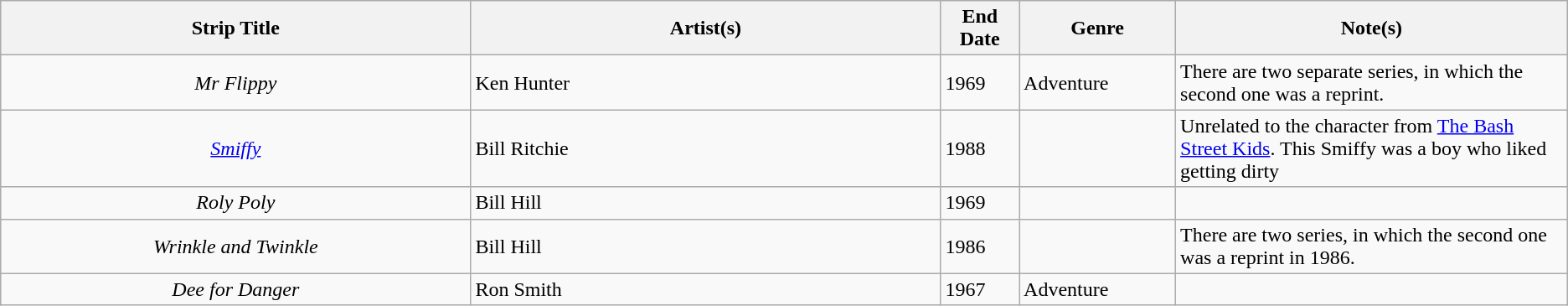<table class="wikitable sortable">
<tr>
<th width=30%>Strip Title</th>
<th width=30%>Artist(s)</th>
<th width=5%>End Date</th>
<th width=10%>Genre</th>
<th width=25%>Note(s)</th>
</tr>
<tr>
<td align=center><em>Mr Flippy</em></td>
<td>Ken Hunter</td>
<td>1969</td>
<td>Adventure</td>
<td>There are two separate series, in which the second one was a reprint.</td>
</tr>
<tr>
<td align=center><em><a href='#'>Smiffy</a></em></td>
<td>Bill Ritchie</td>
<td>1988</td>
<td></td>
<td>Unrelated to the character from <a href='#'>The Bash Street Kids</a>. This Smiffy was a boy who liked getting dirty</td>
</tr>
<tr>
<td align=center><em>Roly Poly</em></td>
<td>Bill Hill</td>
<td>1969</td>
<td></td>
<td></td>
</tr>
<tr>
<td align=center><em>Wrinkle and Twinkle</em></td>
<td>Bill Hill</td>
<td>1986</td>
<td></td>
<td>There are two series, in which the second one was a reprint in 1986.</td>
</tr>
<tr>
<td align=center><em>Dee for Danger</em></td>
<td>Ron Smith</td>
<td>1967</td>
<td>Adventure</td>
<td></td>
</tr>
</table>
